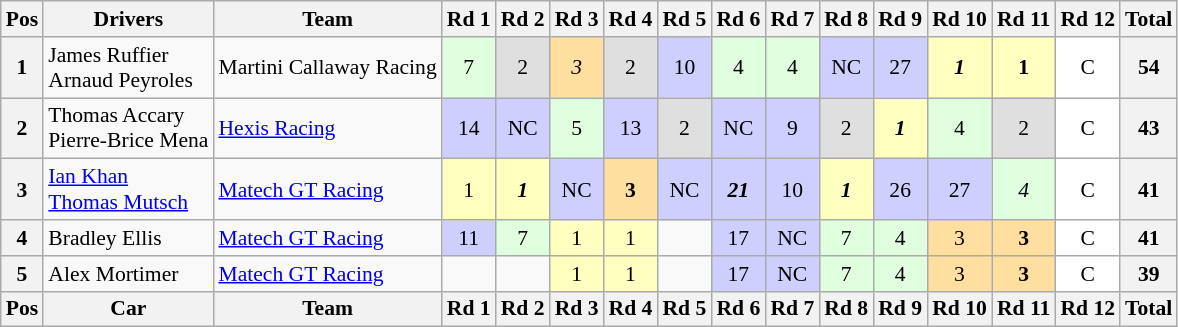<table class="wikitable" style="font-size: 90%;">
<tr valign="top">
<th>Pos</th>
<th>Drivers</th>
<th>Team</th>
<th>Rd 1</th>
<th>Rd 2</th>
<th>Rd 3</th>
<th>Rd 4</th>
<th>Rd 5</th>
<th>Rd 6</th>
<th>Rd 7</th>
<th>Rd 8</th>
<th>Rd 9</th>
<th>Rd 10</th>
<th>Rd 11</th>
<th>Rd 12</th>
<th>Total</th>
</tr>
<tr>
<th>1</th>
<td> James Ruffier<br> Arnaud Peyroles</td>
<td> Martini Callaway Racing</td>
<td align="center" style="background:#DFFFDF;">7</td>
<td align="center" style="background:#DFDFDF;">2</td>
<td align="center" style="background:#FFDF9F;"><em>3</em></td>
<td align="center" style="background:#DFDFDF;">2</td>
<td align="center" style="background:#CFCFFF;">10</td>
<td align="center" style="background:#DFFFDF;">4</td>
<td align="center" style="background:#DFFFDF;">4</td>
<td align="center" style="background:#CFCFFF;">NC</td>
<td align="center" style="background:#CFCFFF;">27</td>
<td align="center" style="background:#FFFFBF;"><strong><em>1</em></strong></td>
<td align="center" style="background:#FFFFBF;"><strong>1</strong></td>
<td align="center" style="background:#FFFFFF;">C</td>
<th align="center">54</th>
</tr>
<tr>
<th>2</th>
<td> Thomas Accary<br> Pierre-Brice Mena</td>
<td> <a href='#'>Hexis Racing</a></td>
<td align="center" style="background:#CFCFFF;">14</td>
<td align="center" style="background:#CFCFFF;">NC</td>
<td align="center" style="background:#DFFFDF;">5</td>
<td align="center" style="background:#CFCFFF;">13</td>
<td align="center" style="background:#DFDFDF;">2</td>
<td align="center" style="background:#CFCFFF;">NC</td>
<td align="center" style="background:#CFCFFF;">9</td>
<td align="center" style="background:#DFDFDF;">2</td>
<td align="center" style="background:#FFFFBF;"><strong><em>1</em></strong></td>
<td align="center" style="background:#DFFFDF;">4</td>
<td align="center" style="background:#DFDFDF;">2</td>
<td align="center" style="background:#FFFFFF;">C</td>
<th align="center">43</th>
</tr>
<tr>
<th>3</th>
<td> <a href='#'>Ian Khan</a><br> <a href='#'>Thomas Mutsch</a></td>
<td> <a href='#'>Matech GT Racing</a></td>
<td align="center" style="background:#FFFFBF;">1</td>
<td align="center" style="background:#FFFFBF;"><strong><em>1</em></strong></td>
<td align="center" style="background:#CFCFFF;">NC</td>
<td align="center" style="background:#FFDF9F;"><strong>3</strong></td>
<td align="center" style="background:#CFCFFF;">NC</td>
<td align="center" style="background:#CFCFFF;"><strong><em>21</em></strong></td>
<td align="center" style="background:#CFCFFF;">10</td>
<td align="center" style="background:#FFFFBF;"><strong><em>1</em></strong></td>
<td align="center" style="background:#CFCFFF;">26</td>
<td align="center" style="background:#CFCFFF;">27</td>
<td align="center" style="background:#DFFFDF;"><em>4</em></td>
<td align="center" style="background:#FFFFFF;">C</td>
<th align="center">41</th>
</tr>
<tr>
<th>4</th>
<td> Bradley Ellis</td>
<td> <a href='#'>Matech GT Racing</a></td>
<td align="center" style="background:#CFCFFF;">11</td>
<td align="center" style="background:#DFFFDF;">7</td>
<td align="center" style="background:#FFFFBF;">1</td>
<td align="center" style="background:#FFFFBF;">1</td>
<td align="center"></td>
<td align="center" style="background:#CFCFFF;">17</td>
<td align="center" style="background:#CFCFFF;">NC</td>
<td align="center" style="background:#DFFFDF;">7</td>
<td align="center" style="background:#DFFFDF;">4</td>
<td align="center" style="background:#FFDF9F;">3</td>
<td align="center" style="background:#FFDF9F;"><strong>3</strong></td>
<td align="center" style="background:#FFFFFF;">C</td>
<th align="center">41</th>
</tr>
<tr>
<th>5</th>
<td> Alex Mortimer</td>
<td> <a href='#'>Matech GT Racing</a></td>
<td align="center"></td>
<td align="center"></td>
<td align="center" style="background:#FFFFBF;">1</td>
<td align="center" style="background:#FFFFBF;">1</td>
<td align="center"></td>
<td align="center" style="background:#CFCFFF;">17</td>
<td align="center" style="background:#CFCFFF;">NC</td>
<td align="center" style="background:#DFFFDF;">7</td>
<td align="center" style="background:#DFFFDF;">4</td>
<td align="center" style="background:#FFDF9F;">3</td>
<td align="center" style="background:#FFDF9F;"><strong>3</strong></td>
<td align="center" style="background:#FFFFFF;">C</td>
<th align="center">39</th>
</tr>
<tr>
<th>Pos</th>
<th>Car</th>
<th>Team</th>
<th>Rd 1</th>
<th>Rd 2</th>
<th>Rd 3</th>
<th>Rd 4</th>
<th>Rd 5</th>
<th>Rd 6</th>
<th>Rd 7</th>
<th>Rd 8</th>
<th>Rd 9</th>
<th>Rd 10</th>
<th>Rd 11</th>
<th>Rd 12</th>
<th>Total</th>
</tr>
</table>
